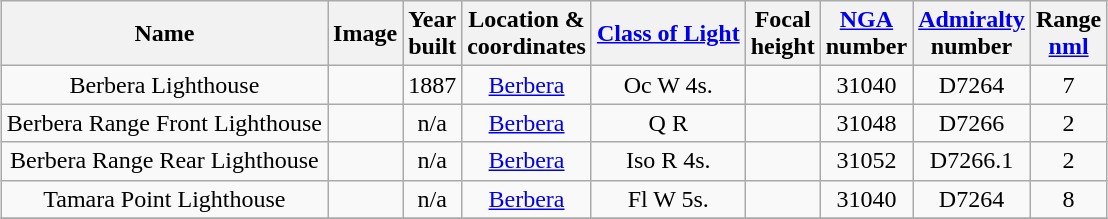<table class="wikitable sortable" style="margin:auto;text-align:center">
<tr>
<th>Name</th>
<th>Image</th>
<th>Year<br>built</th>
<th>Location &<br> coordinates</th>
<th><a href='#'>Class of Light</a></th>
<th>Focal<br>height</th>
<th><a href='#'>NGA</a><br>number</th>
<th><a href='#'>Admiralty</a><br>number</th>
<th>Range<br><a href='#'>nml</a></th>
</tr>
<tr>
<td>Berbera Lighthouse</td>
<td></td>
<td>1887</td>
<td><a href='#'>Berbera</a><br></td>
<td>Oc W 4s.</td>
<td></td>
<td>31040</td>
<td>D7264</td>
<td>7</td>
</tr>
<tr>
<td>Berbera Range Front Lighthouse</td>
<td></td>
<td>n/a</td>
<td><a href='#'>Berbera</a><br></td>
<td>Q R</td>
<td></td>
<td>31048</td>
<td>D7266</td>
<td>2</td>
</tr>
<tr>
<td>Berbera Range Rear Lighthouse</td>
<td></td>
<td>n/a</td>
<td><a href='#'>Berbera</a><br></td>
<td>Iso R 4s.</td>
<td></td>
<td>31052</td>
<td>D7266.1</td>
<td>2</td>
</tr>
<tr>
<td>Tamara Point Lighthouse</td>
<td></td>
<td>n/a</td>
<td><a href='#'>Berbera</a><br></td>
<td>Fl W 5s.</td>
<td></td>
<td>31040</td>
<td>D7264</td>
<td>8</td>
</tr>
<tr>
</tr>
</table>
